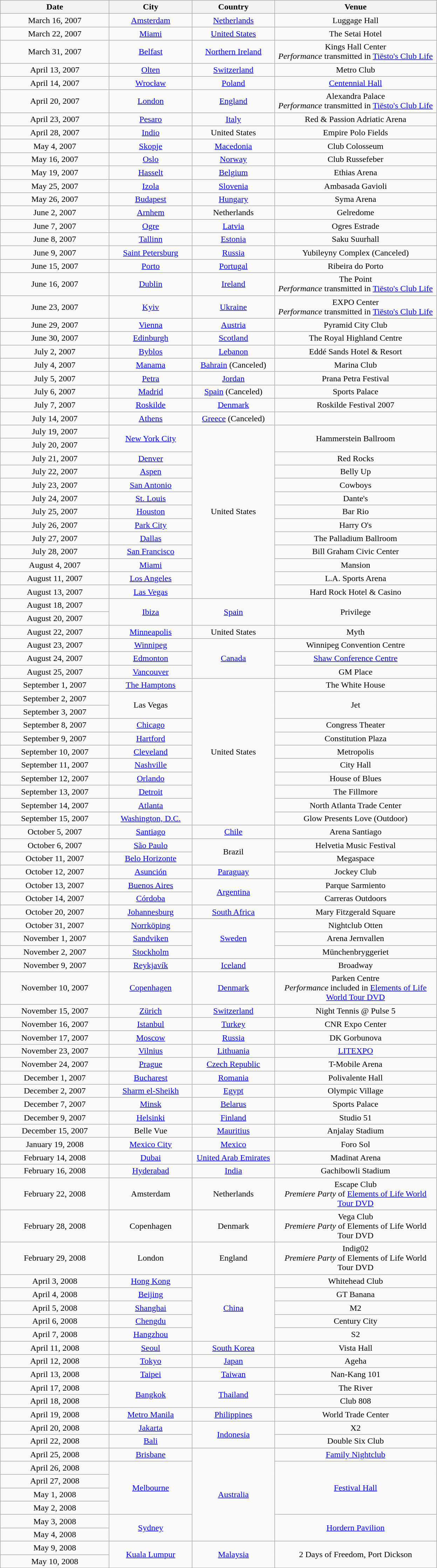<table class="wikitable" style="text-align:center;">
<tr>
<th width="200">Date</th>
<th width="150">City</th>
<th width="150">Country</th>
<th width="300">Venue</th>
</tr>
<tr>
<td>March 16, 2007</td>
<td><a href='#'>Amsterdam</a></td>
<td><a href='#'>Netherlands</a></td>
<td>Luggage Hall</td>
</tr>
<tr>
<td>March 22, 2007</td>
<td><a href='#'>Miami</a></td>
<td><a href='#'>United States</a></td>
<td>The Setai Hotel</td>
</tr>
<tr>
<td>March 31, 2007</td>
<td><a href='#'>Belfast</a></td>
<td><a href='#'>Northern Ireland</a></td>
<td>Kings Hall Center<br><span><em>Performance</em> transmitted in <a href='#'>Tiësto's Club Life</a></span></td>
</tr>
<tr>
<td>April 13, 2007</td>
<td><a href='#'>Olten</a></td>
<td><a href='#'>Switzerland</a></td>
<td>Metro Club</td>
</tr>
<tr>
<td>April 14, 2007</td>
<td><a href='#'>Wrocław</a></td>
<td><a href='#'>Poland</a></td>
<td><a href='#'>Centennial Hall</a></td>
</tr>
<tr>
<td>April 20, 2007</td>
<td><a href='#'>London</a></td>
<td><a href='#'>England</a></td>
<td>Alexandra Palace<br><span><em>Performance</em> transmitted in <a href='#'>Tiësto's Club Life</a></span></td>
</tr>
<tr>
<td>April 23, 2007</td>
<td><a href='#'>Pesaro</a></td>
<td><a href='#'>Italy</a></td>
<td>Red & Passion Adriatic Arena</td>
</tr>
<tr>
<td>April 28, 2007</td>
<td><a href='#'>Indio</a></td>
<td>United States</td>
<td>Empire Polo Fields</td>
</tr>
<tr>
<td>May 4, 2007</td>
<td><a href='#'>Skopje</a></td>
<td><a href='#'>Macedonia</a></td>
<td>Club Colosseum</td>
</tr>
<tr>
<td>May 16, 2007</td>
<td><a href='#'>Oslo</a></td>
<td><a href='#'>Norway</a></td>
<td>Club Russefeber</td>
</tr>
<tr>
<td>May 19, 2007</td>
<td><a href='#'>Hasselt</a></td>
<td><a href='#'>Belgium</a></td>
<td>Ethias Arena</td>
</tr>
<tr>
<td>May 25, 2007</td>
<td><a href='#'>Izola</a></td>
<td><a href='#'>Slovenia</a></td>
<td>Ambasada Gavioli</td>
</tr>
<tr>
<td>May 26, 2007</td>
<td><a href='#'>Budapest</a></td>
<td><a href='#'>Hungary</a></td>
<td>Syma Arena</td>
</tr>
<tr>
<td>June 2, 2007</td>
<td><a href='#'>Arnhem</a></td>
<td>Netherlands</td>
<td>Gelredome</td>
</tr>
<tr>
<td>June 7, 2007</td>
<td><a href='#'>Ogre</a></td>
<td><a href='#'>Latvia</a></td>
<td>Ogres Estrade</td>
</tr>
<tr>
<td>June 8, 2007</td>
<td><a href='#'>Tallinn</a></td>
<td><a href='#'>Estonia</a></td>
<td>Saku Suurhall</td>
</tr>
<tr>
<td>June 9, 2007</td>
<td><a href='#'>Saint Petersburg</a></td>
<td><a href='#'>Russia</a></td>
<td>Yubileyny Complex <span>(Canceled)</span></td>
</tr>
<tr>
<td>June 15, 2007</td>
<td><a href='#'>Porto</a></td>
<td><a href='#'>Portugal</a></td>
<td>Ribeira do Porto</td>
</tr>
<tr>
<td>June 16, 2007</td>
<td><a href='#'>Dublin</a></td>
<td><a href='#'>Ireland</a></td>
<td>The Point<br><span><em>Performance</em> transmitted in <a href='#'>Tiësto's Club Life</a></span></td>
</tr>
<tr>
<td>June 23, 2007</td>
<td><a href='#'>Kyiv</a></td>
<td><a href='#'>Ukraine</a></td>
<td>EXPO Center<br><span><em>Performance</em> transmitted in <a href='#'>Tiësto's Club Life</a></span></td>
</tr>
<tr>
<td>June 29, 2007</td>
<td><a href='#'>Vienna</a></td>
<td><a href='#'>Austria</a></td>
<td>Pyramid City Club</td>
</tr>
<tr>
<td>June 30, 2007</td>
<td><a href='#'>Edinburgh</a></td>
<td><a href='#'>Scotland</a></td>
<td>The Royal Highland Centre</td>
</tr>
<tr>
<td>July 2, 2007</td>
<td><a href='#'>Byblos</a></td>
<td><a href='#'>Lebanon</a></td>
<td>Eddé Sands Hotel & Resort</td>
</tr>
<tr>
<td>July 4, 2007</td>
<td><a href='#'>Manama</a></td>
<td><a href='#'>Bahrain</a> <span>(Canceled)</span></td>
<td>Marina Club</td>
</tr>
<tr>
<td>July 5, 2007</td>
<td><a href='#'>Petra</a></td>
<td><a href='#'>Jordan</a></td>
<td>Prana Petra Festival</td>
</tr>
<tr>
<td>July 6, 2007</td>
<td><a href='#'>Madrid</a></td>
<td><a href='#'>Spain</a> <span>(Canceled)</span></td>
<td>Sports Palace</td>
</tr>
<tr>
<td>July 7, 2007</td>
<td><a href='#'>Roskilde</a></td>
<td><a href='#'>Denmark</a></td>
<td>Roskilde Festival 2007</td>
</tr>
<tr>
<td>July 14, 2007</td>
<td><a href='#'>Athens</a></td>
<td><a href='#'>Greece</a> <span>(Canceled)</span></td>
<td></td>
</tr>
<tr>
<td>July 19, 2007</td>
<td rowspan="2"><a href='#'>New York City</a></td>
<td rowspan="13">United States</td>
<td rowspan="2">Hammerstein Ballroom</td>
</tr>
<tr>
<td>July 20, 2007</td>
</tr>
<tr>
<td>July 21, 2007</td>
<td><a href='#'>Denver</a></td>
<td>Red Rocks</td>
</tr>
<tr>
<td>July 22, 2007</td>
<td><a href='#'>Aspen</a></td>
<td>Belly Up</td>
</tr>
<tr>
<td>July 23, 2007</td>
<td><a href='#'>San Antonio</a></td>
<td>Cowboys</td>
</tr>
<tr>
<td>July 24, 2007</td>
<td><a href='#'>St. Louis</a></td>
<td>Dante's</td>
</tr>
<tr>
<td>July 25, 2007</td>
<td><a href='#'>Houston</a></td>
<td>Bar Rio</td>
</tr>
<tr>
<td>July 26, 2007</td>
<td><a href='#'>Park City</a></td>
<td>Harry O's</td>
</tr>
<tr>
<td>July 27, 2007</td>
<td><a href='#'>Dallas</a></td>
<td>The Palladium Ballroom</td>
</tr>
<tr>
<td>July 28, 2007</td>
<td><a href='#'>San Francisco</a></td>
<td>Bill Graham Civic Center</td>
</tr>
<tr>
<td>August 4, 2007</td>
<td><a href='#'>Miami</a></td>
<td>Mansion</td>
</tr>
<tr>
<td>August 11, 2007</td>
<td><a href='#'>Los Angeles</a></td>
<td>L.A. Sports Arena</td>
</tr>
<tr>
<td>August 13, 2007</td>
<td><a href='#'>Las Vegas</a></td>
<td>Hard Rock Hotel & Casino</td>
</tr>
<tr>
<td>August 18, 2007</td>
<td rowspan="2"><a href='#'>Ibiza</a></td>
<td rowspan="2"><a href='#'>Spain</a></td>
<td rowspan="2">Privilege</td>
</tr>
<tr>
<td>August 20, 2007</td>
</tr>
<tr>
<td>August 22, 2007</td>
<td><a href='#'>Minneapolis</a></td>
<td>United States</td>
<td>Myth</td>
</tr>
<tr>
<td>August 23, 2007</td>
<td><a href='#'>Winnipeg</a></td>
<td rowspan="3"><a href='#'>Canada</a></td>
<td>Winnipeg Convention Centre</td>
</tr>
<tr>
<td>August 24, 2007</td>
<td><a href='#'>Edmonton</a></td>
<td><a href='#'>Shaw Conference Centre</a></td>
</tr>
<tr>
<td>August 25, 2007</td>
<td><a href='#'>Vancouver</a></td>
<td>GM Place</td>
</tr>
<tr>
<td>September 1, 2007</td>
<td><a href='#'>The Hamptons</a></td>
<td rowspan="11">United States</td>
<td>The White House</td>
</tr>
<tr>
<td>September 2, 2007</td>
<td rowspan="2">Las Vegas</td>
<td rowspan="2">Jet</td>
</tr>
<tr>
<td>September 3, 2007</td>
</tr>
<tr>
<td>September 8, 2007</td>
<td><a href='#'>Chicago</a></td>
<td>Congress Theater</td>
</tr>
<tr>
<td>September 9, 2007</td>
<td><a href='#'>Hartford</a></td>
<td>Constitution Plaza</td>
</tr>
<tr>
<td>September 10, 2007</td>
<td><a href='#'>Cleveland</a></td>
<td>Metropolis</td>
</tr>
<tr>
<td>September 11, 2007</td>
<td><a href='#'>Nashville</a></td>
<td>City Hall</td>
</tr>
<tr>
<td>September 12, 2007</td>
<td><a href='#'>Orlando</a></td>
<td>House of Blues</td>
</tr>
<tr>
<td>September 13, 2007</td>
<td><a href='#'>Detroit</a></td>
<td>The Fillmore</td>
</tr>
<tr>
<td>September 14, 2007</td>
<td><a href='#'>Atlanta</a></td>
<td>North Atlanta Trade Center</td>
</tr>
<tr>
<td>September 15, 2007</td>
<td><a href='#'>Washington, D.C.</a></td>
<td>Glow Presents Love (Outdoor)</td>
</tr>
<tr>
<td>October 5, 2007</td>
<td><a href='#'>Santiago</a></td>
<td><a href='#'>Chile</a></td>
<td>Arena Santiago</td>
</tr>
<tr>
<td>October 6, 2007</td>
<td><a href='#'>São Paulo</a></td>
<td rowspan="2">Brazil</td>
<td>Helvetia Music Festival</td>
</tr>
<tr>
<td>October 11, 2007</td>
<td><a href='#'>Belo Horizonte</a></td>
<td>Megaspace</td>
</tr>
<tr>
<td>October 12, 2007</td>
<td><a href='#'>Asunción</a></td>
<td><a href='#'>Paraguay</a></td>
<td>Jockey Club</td>
</tr>
<tr>
<td>October 13, 2007</td>
<td><a href='#'>Buenos Aires</a></td>
<td rowspan="2"><a href='#'>Argentina</a></td>
<td>Parque Sarmiento</td>
</tr>
<tr>
<td>October 14, 2007</td>
<td><a href='#'>Córdoba</a></td>
<td>Carreras Outdoors</td>
</tr>
<tr>
<td>October 20, 2007</td>
<td><a href='#'>Johannesburg</a></td>
<td><a href='#'>South Africa</a></td>
<td>Mary Fitzgerald Square</td>
</tr>
<tr>
<td>October 31, 2007</td>
<td><a href='#'>Norrköping</a></td>
<td rowspan="3"><a href='#'>Sweden</a></td>
<td>Nightclub Otten</td>
</tr>
<tr>
<td>November 1, 2007</td>
<td><a href='#'>Sandviken</a></td>
<td>Arena Jernvallen</td>
</tr>
<tr>
<td>November 2, 2007</td>
<td><a href='#'>Stockholm</a></td>
<td>Münchenbryggeriet</td>
</tr>
<tr>
<td>November 9, 2007</td>
<td><a href='#'>Reykjavík</a></td>
<td><a href='#'>Iceland</a></td>
<td>Broadway</td>
</tr>
<tr>
<td>November 10, 2007</td>
<td><a href='#'>Copenhagen</a></td>
<td><a href='#'>Denmark</a></td>
<td>Parken Centre<br><span><em>Performance</em> included in <a href='#'>Elements of Life World Tour DVD</a></span></td>
</tr>
<tr>
<td>November 15, 2007</td>
<td><a href='#'>Zürich</a></td>
<td><a href='#'>Switzerland</a></td>
<td>Night Tennis @ Pulse 5</td>
</tr>
<tr>
<td>November 16, 2007</td>
<td><a href='#'>Istanbul</a></td>
<td><a href='#'>Turkey</a></td>
<td>CNR Expo Center</td>
</tr>
<tr>
<td>November 17, 2007</td>
<td><a href='#'>Moscow</a></td>
<td><a href='#'>Russia</a></td>
<td>DK Gorbunova</td>
</tr>
<tr>
<td>November 23, 2007</td>
<td><a href='#'>Vilnius</a></td>
<td><a href='#'>Lithuania</a></td>
<td><a href='#'>LITEXPO</a></td>
</tr>
<tr>
<td>November 24, 2007</td>
<td><a href='#'>Prague</a></td>
<td><a href='#'>Czech Republic</a></td>
<td>T-Mobile Arena</td>
</tr>
<tr>
<td>December 1, 2007</td>
<td><a href='#'>Bucharest</a></td>
<td><a href='#'>Romania</a></td>
<td>Polivalente Hall</td>
</tr>
<tr>
<td>December 2, 2007</td>
<td><a href='#'>Sharm el-Sheikh</a></td>
<td><a href='#'>Egypt</a></td>
<td>Olympic Village</td>
</tr>
<tr>
<td>December 7, 2007</td>
<td><a href='#'>Minsk</a></td>
<td><a href='#'>Belarus</a></td>
<td>Sports Palace</td>
</tr>
<tr>
<td>December 9, 2007</td>
<td><a href='#'>Helsinki</a></td>
<td><a href='#'>Finland</a></td>
<td>Studio 51</td>
</tr>
<tr>
<td>December 15, 2007</td>
<td>Belle Vue</td>
<td><a href='#'>Mauritius</a></td>
<td>Anjalay Stadium</td>
</tr>
<tr>
<td>January 19, 2008</td>
<td><a href='#'>Mexico City</a></td>
<td><a href='#'>Mexico</a></td>
<td>Foro Sol</td>
</tr>
<tr>
<td>February 14, 2008</td>
<td><a href='#'>Dubai</a></td>
<td><a href='#'>United Arab Emirates</a></td>
<td>Madinat Arena</td>
</tr>
<tr>
<td>February 16, 2008</td>
<td><a href='#'>Hyderabad</a></td>
<td><a href='#'>India</a></td>
<td>Gachibowli Stadium</td>
</tr>
<tr>
<td>February 22, 2008</td>
<td>Amsterdam</td>
<td>Netherlands</td>
<td>Escape Club<br><span><em>Premiere Party</em> of <a href='#'>Elements of Life World Tour DVD</a></span></td>
</tr>
<tr>
<td>February 28, 2008</td>
<td>Copenhagen</td>
<td>Denmark</td>
<td>Vega Club<br><span><em>Premiere Party</em> of Elements of Life World Tour DVD</span></td>
</tr>
<tr>
<td>February 29, 2008</td>
<td>London</td>
<td>England</td>
<td>Indig02<br><span><em>Premiere Party</em> of Elements of Life World Tour DVD</span></td>
</tr>
<tr>
<td>April 3, 2008</td>
<td><a href='#'>Hong Kong</a></td>
<td rowspan="5"><a href='#'>China</a></td>
<td>Whitehead Club</td>
</tr>
<tr>
<td>April 4, 2008</td>
<td><a href='#'>Beijing</a></td>
<td>GT Banana</td>
</tr>
<tr>
<td>April 5, 2008</td>
<td><a href='#'>Shanghai</a></td>
<td>M2</td>
</tr>
<tr>
<td>April 6, 2008</td>
<td><a href='#'>Chengdu</a></td>
<td>Century City</td>
</tr>
<tr>
<td>April 7, 2008</td>
<td><a href='#'>Hangzhou</a></td>
<td>S2</td>
</tr>
<tr>
<td>April 11, 2008</td>
<td><a href='#'>Seoul</a></td>
<td><a href='#'>South Korea</a></td>
<td>Vista Hall</td>
</tr>
<tr>
<td>April 12, 2008</td>
<td><a href='#'>Tokyo</a></td>
<td><a href='#'>Japan</a></td>
<td>Ageha</td>
</tr>
<tr>
<td>April 13, 2008</td>
<td><a href='#'>Taipei</a></td>
<td><a href='#'>Taiwan</a></td>
<td>Nan-Kang 101</td>
</tr>
<tr>
<td>April 17, 2008</td>
<td rowspan="2"><a href='#'>Bangkok</a></td>
<td rowspan="2"><a href='#'>Thailand</a></td>
<td>The River</td>
</tr>
<tr>
<td>April 18, 2008</td>
<td>Club 808</td>
</tr>
<tr>
<td>April 19, 2008</td>
<td><a href='#'>Metro Manila</a></td>
<td><a href='#'>Philippines</a></td>
<td>World Trade Center</td>
</tr>
<tr>
<td>April 20, 2008</td>
<td><a href='#'>Jakarta</a></td>
<td rowspan="2"><a href='#'>Indonesia</a></td>
<td>X2</td>
</tr>
<tr>
<td>April 22, 2008</td>
<td><a href='#'>Bali</a></td>
<td>Double Six Club</td>
</tr>
<tr>
<td>April 25, 2008</td>
<td><a href='#'>Brisbane</a></td>
<td rowspan="7"><a href='#'>Australia</a></td>
<td><a href='#'>Family Nightclub</a></td>
</tr>
<tr>
<td>April 26, 2008</td>
<td rowspan="4"><a href='#'>Melbourne</a></td>
<td rowspan="4"><a href='#'>Festival Hall</a></td>
</tr>
<tr>
<td>April 27, 2008</td>
</tr>
<tr>
<td>May 1, 2008</td>
</tr>
<tr>
<td>May 2, 2008</td>
</tr>
<tr>
<td>May 3, 2008</td>
<td rowspan="2"><a href='#'>Sydney</a></td>
<td rowspan="2"><a href='#'>Hordern Pavilion</a></td>
</tr>
<tr>
<td>May 4, 2008</td>
</tr>
<tr>
<td>May 9, 2008</td>
<td rowspan="2"><a href='#'>Kuala Lumpur</a></td>
<td rowspan="2"><a href='#'>Malaysia</a></td>
<td rowspan="2">2 Days of Freedom, Port Dickson</td>
</tr>
<tr>
<td>May 10, 2008</td>
</tr>
</table>
